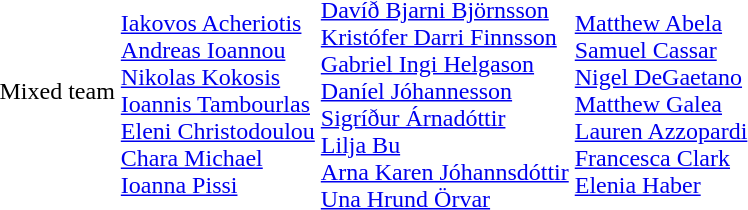<table>
<tr>
<td align="left">Mixed team</td>
<td align="left"><br><a href='#'>Iakovos Acheriotis</a><br><a href='#'>Andreas Ioannou</a><br><a href='#'>Nikolas Kokosis</a><br><a href='#'>Ioannis Tambourlas</a><br><a href='#'>Eleni Christodoulou</a><br><a href='#'>Chara Michael</a><br><a href='#'>Ioanna Pissi</a></td>
<td align="left"><br><a href='#'>Davíð Bjarni Björnsson</a><br><a href='#'>Kristófer Darri Finnsson</a><br><a href='#'>Gabriel Ingi Helgason</a><br><a href='#'>Daníel Jóhannesson</a><br><a href='#'>Sigríður Árnadóttir</a><br><a href='#'>Lilja Bu</a><br><a href='#'>Arna Karen Jóhannsdóttir</a><br><a href='#'>Una Hrund Örvar</a></td>
<td align="left"><br><a href='#'>Matthew Abela</a><br><a href='#'>Samuel Cassar</a><br><a href='#'>Nigel DeGaetano</a><br><a href='#'>Matthew Galea</a><br><a href='#'>Lauren Azzopardi</a><br><a href='#'>Francesca Clark</a><br><a href='#'>Elenia Haber</a></td>
</tr>
</table>
